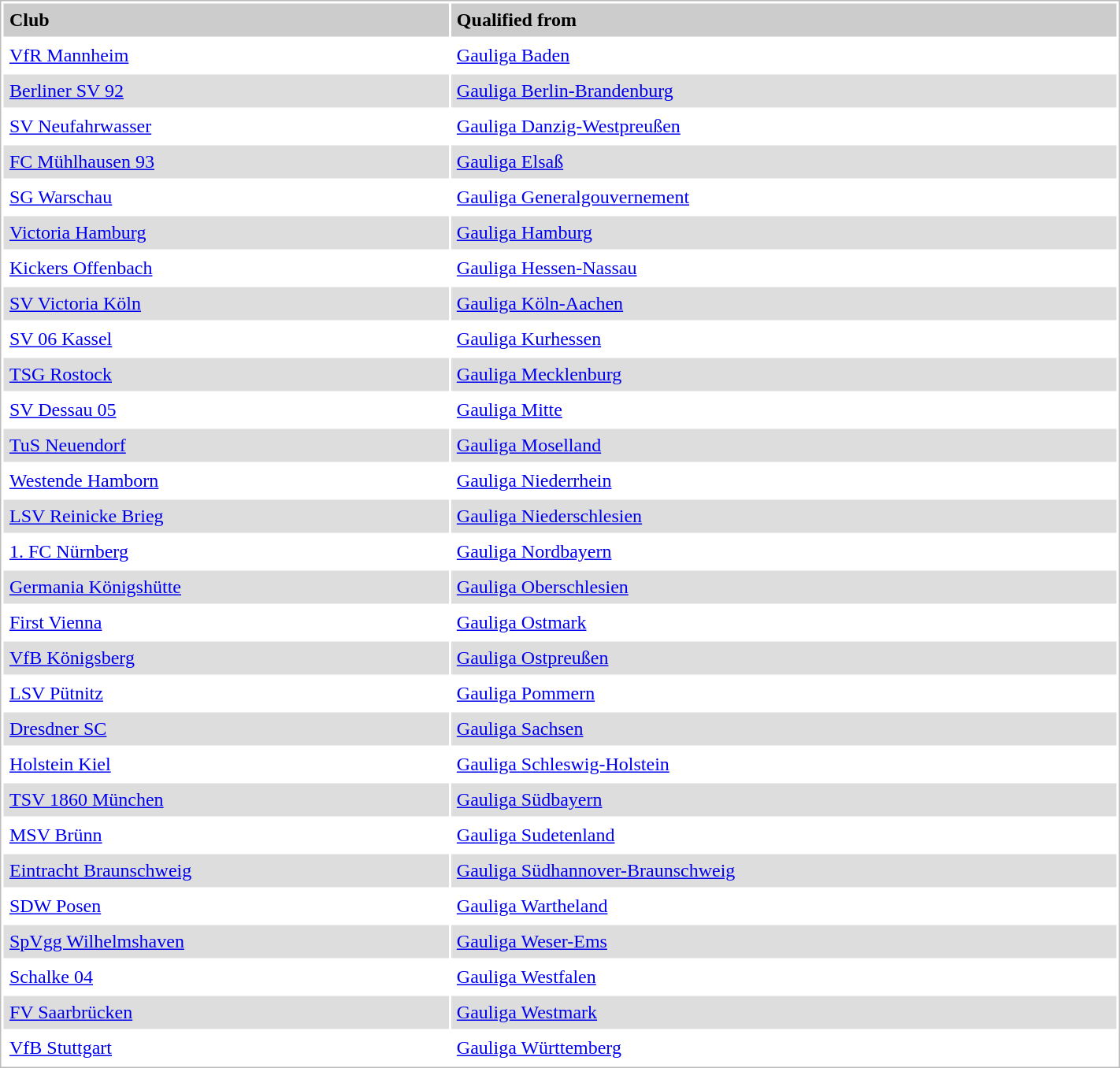<table style="border:1px solid #bbb;background:#fff;" cellpadding="5" cellspacing="2" width="75%">
<tr style="background:#ccc;font-weight:bold">
<td>Club</td>
<td>Qualified from</td>
</tr>
<tr>
<td><a href='#'>VfR Mannheim</a></td>
<td><a href='#'>Gauliga Baden</a></td>
</tr>
<tr style="background:#ddd">
<td><a href='#'>Berliner SV 92</a></td>
<td><a href='#'>Gauliga Berlin-Brandenburg</a></td>
</tr>
<tr>
<td><a href='#'>SV Neufahrwasser</a></td>
<td><a href='#'>Gauliga Danzig-Westpreußen</a></td>
</tr>
<tr style="background:#ddd">
<td><a href='#'>FC Mühlhausen 93</a></td>
<td><a href='#'>Gauliga Elsaß</a></td>
</tr>
<tr>
<td><a href='#'>SG Warschau</a></td>
<td><a href='#'>Gauliga Generalgouvernement</a></td>
</tr>
<tr style="background:#ddd">
<td><a href='#'>Victoria Hamburg</a></td>
<td><a href='#'>Gauliga Hamburg</a></td>
</tr>
<tr>
<td><a href='#'>Kickers Offenbach</a></td>
<td><a href='#'>Gauliga Hessen-Nassau</a></td>
</tr>
<tr style="background:#ddd">
<td><a href='#'>SV Victoria Köln</a></td>
<td><a href='#'>Gauliga Köln-Aachen</a></td>
</tr>
<tr>
<td><a href='#'>SV 06 Kassel</a></td>
<td><a href='#'>Gauliga Kurhessen</a></td>
</tr>
<tr style="background:#ddd">
<td><a href='#'>TSG Rostock</a></td>
<td><a href='#'>Gauliga Mecklenburg</a></td>
</tr>
<tr>
<td><a href='#'>SV Dessau 05</a></td>
<td><a href='#'>Gauliga Mitte</a></td>
</tr>
<tr style="background:#ddd">
<td><a href='#'>TuS Neuendorf</a></td>
<td><a href='#'>Gauliga Moselland</a></td>
</tr>
<tr>
<td><a href='#'>Westende Hamborn</a></td>
<td><a href='#'>Gauliga Niederrhein</a></td>
</tr>
<tr style="background:#ddd">
<td><a href='#'>LSV Reinicke Brieg</a></td>
<td><a href='#'>Gauliga Niederschlesien</a></td>
</tr>
<tr>
<td><a href='#'>1. FC Nürnberg</a></td>
<td><a href='#'>Gauliga Nordbayern</a></td>
</tr>
<tr style="background:#ddd">
<td><a href='#'>Germania Königshütte</a></td>
<td><a href='#'>Gauliga Oberschlesien</a></td>
</tr>
<tr>
<td><a href='#'>First Vienna</a></td>
<td><a href='#'>Gauliga Ostmark</a></td>
</tr>
<tr style="background:#ddd">
<td><a href='#'>VfB Königsberg</a></td>
<td><a href='#'>Gauliga Ostpreußen</a></td>
</tr>
<tr>
<td><a href='#'>LSV Pütnitz</a></td>
<td><a href='#'>Gauliga Pommern</a></td>
</tr>
<tr style="background:#ddd">
<td><a href='#'>Dresdner SC</a></td>
<td><a href='#'>Gauliga Sachsen</a></td>
</tr>
<tr>
<td><a href='#'>Holstein Kiel</a></td>
<td><a href='#'>Gauliga Schleswig-Holstein</a></td>
</tr>
<tr style="background:#ddd">
<td><a href='#'>TSV 1860 München</a></td>
<td><a href='#'>Gauliga Südbayern</a></td>
</tr>
<tr>
<td><a href='#'>MSV Brünn</a></td>
<td><a href='#'>Gauliga Sudetenland</a></td>
</tr>
<tr style="background:#ddd">
<td><a href='#'>Eintracht Braunschweig</a></td>
<td><a href='#'>Gauliga Südhannover-Braunschweig</a></td>
</tr>
<tr>
<td><a href='#'>SDW Posen</a></td>
<td><a href='#'>Gauliga Wartheland</a></td>
</tr>
<tr style="background:#ddd">
<td><a href='#'>SpVgg Wilhelmshaven</a></td>
<td><a href='#'>Gauliga Weser-Ems</a></td>
</tr>
<tr>
<td><a href='#'>Schalke 04</a></td>
<td><a href='#'>Gauliga Westfalen</a></td>
</tr>
<tr style="background:#ddd">
<td><a href='#'>FV Saarbrücken</a></td>
<td><a href='#'>Gauliga Westmark</a></td>
</tr>
<tr>
<td><a href='#'>VfB Stuttgart</a></td>
<td><a href='#'>Gauliga Württemberg</a></td>
</tr>
</table>
